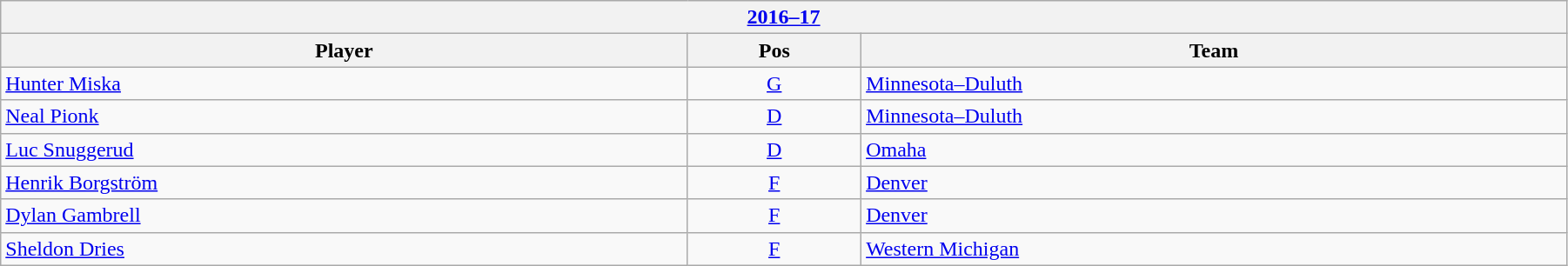<table class="wikitable" width=95%>
<tr>
<th colspan=3><a href='#'>2016–17</a></th>
</tr>
<tr>
<th>Player</th>
<th>Pos</th>
<th>Team</th>
</tr>
<tr>
<td><a href='#'>Hunter Miska</a></td>
<td align=center><a href='#'>G</a></td>
<td><a href='#'>Minnesota–Duluth</a></td>
</tr>
<tr>
<td><a href='#'>Neal Pionk</a></td>
<td align=center><a href='#'>D</a></td>
<td><a href='#'>Minnesota–Duluth</a></td>
</tr>
<tr>
<td><a href='#'>Luc Snuggerud</a></td>
<td align=center><a href='#'>D</a></td>
<td><a href='#'>Omaha</a></td>
</tr>
<tr>
<td><a href='#'>Henrik Borgström</a></td>
<td align=center><a href='#'>F</a></td>
<td><a href='#'>Denver</a></td>
</tr>
<tr>
<td><a href='#'>Dylan Gambrell</a></td>
<td align=center><a href='#'>F</a></td>
<td><a href='#'>Denver</a></td>
</tr>
<tr>
<td><a href='#'>Sheldon Dries</a></td>
<td align=center><a href='#'>F</a></td>
<td><a href='#'>Western Michigan</a></td>
</tr>
</table>
